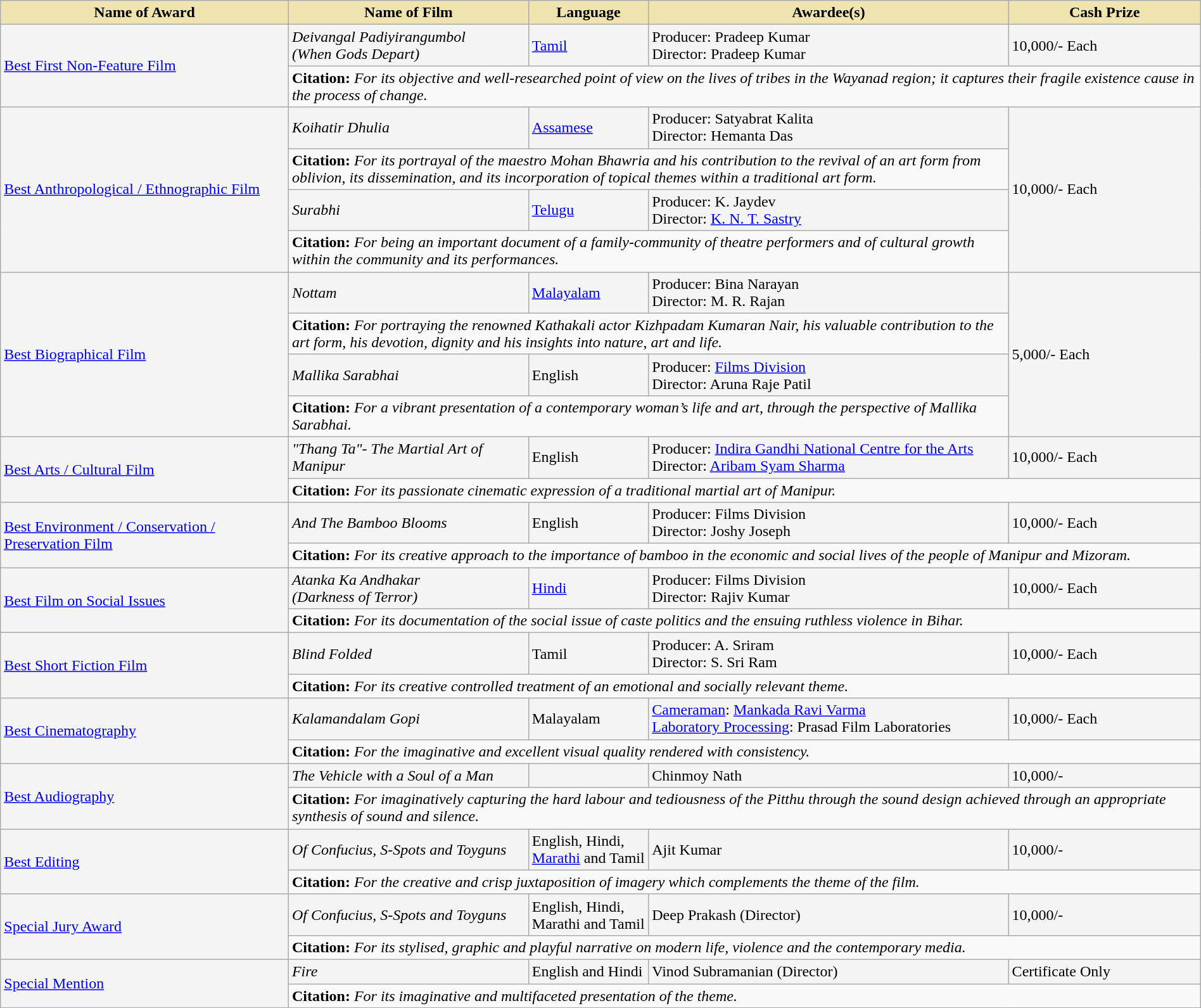<table class="wikitable" style="width:100%;">
<tr>
<th style="background-color:#EFE4B0;width:24%;">Name of Award</th>
<th style="background-color:#EFE4B0;width:20%;">Name of Film</th>
<th style="background-color:#EFE4B0;width:10%;">Language</th>
<th style="background-color:#EFE4B0;width:30%;">Awardee(s)</th>
<th style="background-color:#EFE4B0;width:16%;">Cash Prize</th>
</tr>
<tr style="background-color:#F4F4F4">
<td rowspan="2"><a href='#'>Best First Non-Feature Film</a></td>
<td><em>Deivangal Padiyirangumbol<br>(When Gods Depart)</em></td>
<td><a href='#'>Tamil</a></td>
<td>Producer: Pradeep Kumar<br>Director: Pradeep Kumar</td>
<td> 10,000/- Each</td>
</tr>
<tr style="background-color:#F9F9F9">
<td colspan="4"><strong>Citation:</strong> <em>For its objective and well-researched point of view on the lives of tribes in the Wayanad region; it captures their fragile existence cause in the process of change.</em></td>
</tr>
<tr style="background-color:#F4F4F4">
<td rowspan="4"><a href='#'>Best Anthropological / Ethnographic Film</a></td>
<td><em>Koihatir Dhulia</em></td>
<td><a href='#'>Assamese</a></td>
<td>Producer: Satyabrat Kalita<br>Director: Hemanta Das</td>
<td rowspan="4"> 10,000/- Each</td>
</tr>
<tr style="background-color:#F9F9F9">
<td colspan="3"><strong>Citation:</strong> <em>For its portrayal of the maestro Mohan Bhawria and his contribution to the revival of an art form from oblivion, its dissemination, and its incorporation of topical themes within a traditional art form.</em></td>
</tr>
<tr style="background-color:#F4F4F4">
<td><em>Surabhi</em></td>
<td><a href='#'>Telugu</a></td>
<td>Producer: K. Jaydev<br>Director: <a href='#'>K. N. T. Sastry</a></td>
</tr>
<tr style="background-color:#F9F9F9">
<td colspan="3"><strong>Citation:</strong> <em>For being an important document of a family-community of theatre performers and of cultural growth within the community and its performances.</em></td>
</tr>
<tr style="background-color:#F4F4F4">
<td rowspan="4"><a href='#'>Best Biographical Film</a></td>
<td><em>Nottam</em></td>
<td><a href='#'>Malayalam</a></td>
<td>Producer: Bina Narayan<br>Director: M. R. Rajan</td>
<td rowspan="4"> 5,000/- Each</td>
</tr>
<tr style="background-color:#F9F9F9">
<td colspan="3"><strong>Citation:</strong> <em>For portraying the renowned Kathakali actor Kizhpadam Kumaran Nair, his valuable contribution to the art form, his devotion, dignity and his insights into nature, art and life.</em></td>
</tr>
<tr style="background-color:#F4F4F4">
<td><em>Mallika Sarabhai</em></td>
<td>English</td>
<td>Producer: <a href='#'>Films Division</a><br>Director: Aruna Raje Patil</td>
</tr>
<tr style="background-color:#F9F9F9">
<td colspan="3"><strong>Citation:</strong> <em>For a vibrant presentation of a contemporary woman’s life and art, through the perspective of Mallika Sarabhai.</em></td>
</tr>
<tr style="background-color:#F4F4F4">
<td rowspan="2"><a href='#'>Best Arts / Cultural Film</a></td>
<td><em>"Thang Ta"- The Martial Art of Manipur</em></td>
<td>English</td>
<td>Producer: <a href='#'>Indira Gandhi National Centre for the Arts</a><br>Director: <a href='#'>Aribam Syam Sharma</a></td>
<td> 10,000/- Each</td>
</tr>
<tr style="background-color:#F9F9F9">
<td colspan="4"><strong>Citation:</strong> <em>For its passionate cinematic expression of a traditional martial art of Manipur.</em></td>
</tr>
<tr style="background-color:#F4F4F4">
<td rowspan="2"><a href='#'>Best Environment / Conservation / Preservation Film</a></td>
<td><em>And The Bamboo Blooms</em></td>
<td>English</td>
<td>Producer: Films Division<br>Director: Joshy Joseph</td>
<td> 10,000/- Each</td>
</tr>
<tr style="background-color:#F9F9F9">
<td colspan="4"><strong>Citation:</strong> <em>For its creative approach to the importance of bamboo in the economic and social lives of the people of Manipur and Mizoram.</em></td>
</tr>
<tr style="background-color:#F4F4F4">
<td rowspan="2"><a href='#'>Best Film on Social Issues</a></td>
<td><em>Atanka Ka Andhakar<br>(Darkness of Terror)</em></td>
<td><a href='#'>Hindi</a></td>
<td>Producer: Films Division<br>Director: Rajiv Kumar</td>
<td> 10,000/- Each</td>
</tr>
<tr style="background-color:#F9F9F9">
<td colspan="4"><strong>Citation:</strong> <em>For its documentation of the social issue of caste politics and the ensuing ruthless violence in Bihar.</em></td>
</tr>
<tr style="background-color:#F4F4F4">
<td rowspan="2"><a href='#'>Best Short Fiction Film</a></td>
<td><em>Blind Folded</em></td>
<td>Tamil</td>
<td>Producer: A. Sriram<br>Director: S. Sri Ram</td>
<td> 10,000/- Each</td>
</tr>
<tr style="background-color:#F9F9F9">
<td colspan="4"><strong>Citation:</strong> <em>For its creative controlled treatment of an emotional and socially relevant theme.</em></td>
</tr>
<tr style="background-color:#F4F4F4">
<td rowspan="2"><a href='#'>Best Cinematography</a></td>
<td><em>Kalamandalam Gopi</em></td>
<td>Malayalam</td>
<td><a href='#'>Cameraman</a>: <a href='#'>Mankada Ravi Varma</a><br><a href='#'>Laboratory Processing</a>: Prasad Film Laboratories</td>
<td> 10,000/- Each</td>
</tr>
<tr style="background-color:#F9F9F9">
<td colspan="4"><strong>Citation:</strong> <em>For the imaginative and excellent visual quality rendered with consistency.</em></td>
</tr>
<tr style="background-color:#F4F4F4">
<td rowspan="2"><a href='#'>Best Audiography</a></td>
<td><em>The Vehicle with a Soul of a Man</em></td>
<td></td>
<td>Chinmoy Nath</td>
<td> 10,000/-</td>
</tr>
<tr style="background-color:#F9F9F9">
<td colspan="4"><strong>Citation:</strong> <em>For imaginatively capturing the hard labour and tediousness of the Pitthu through the sound design achieved through an appropriate synthesis of sound and silence.</em></td>
</tr>
<tr style="background-color:#F4F4F4">
<td rowspan="2"><a href='#'>Best Editing</a></td>
<td><em>Of Confucius, S-Spots and Toyguns</em></td>
<td>English, Hindi, <a href='#'>Marathi</a> and Tamil</td>
<td>Ajit Kumar</td>
<td> 10,000/-</td>
</tr>
<tr style="background-color:#F9F9F9">
<td colspan="4"><strong>Citation:</strong> <em>For the creative and crisp juxtaposition of imagery which complements the theme of the film.</em></td>
</tr>
<tr style="background-color:#F4F4F4">
<td rowspan="2"><a href='#'>Special Jury Award</a></td>
<td><em>Of Confucius, S-Spots and Toyguns</em></td>
<td>English, Hindi, Marathi and Tamil</td>
<td>Deep Prakash (Director)</td>
<td> 10,000/-</td>
</tr>
<tr style="background-color:#F9F9F9">
<td colspan="4"><strong>Citation:</strong> <em>For its stylised, graphic and playful narrative on modern life, violence and the contemporary media.</em></td>
</tr>
<tr style="background-color:#F4F4F4">
<td rowspan="4"><a href='#'>Special Mention</a></td>
<td><em>Fire</em></td>
<td>English and Hindi</td>
<td>Vinod Subramanian (Director)</td>
<td>Certificate Only</td>
</tr>
<tr style="background-color:#F9F9F9">
<td colspan="4"><strong>Citation:</strong> <em>For its imaginative and multifaceted presentation of the theme.</em></td>
</tr>
</table>
